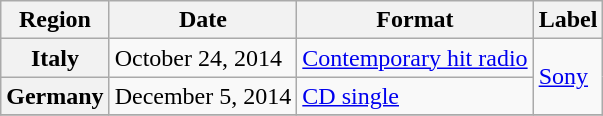<table class="wikitable plainrowheaders">
<tr>
<th>Region</th>
<th>Date</th>
<th>Format</th>
<th>Label</th>
</tr>
<tr>
<th scope="row">Italy</th>
<td>October 24, 2014</td>
<td><a href='#'>Contemporary hit radio</a></td>
<td rowspan="2"><a href='#'>Sony</a></td>
</tr>
<tr>
<th scope="row">Germany</th>
<td>December 5, 2014</td>
<td><a href='#'>CD single</a></td>
</tr>
<tr>
</tr>
</table>
